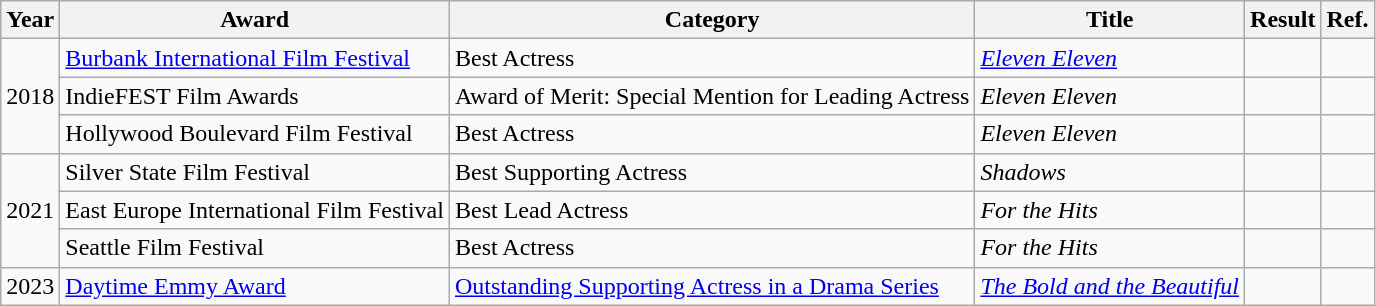<table class="wikitable">
<tr>
<th>Year</th>
<th>Award</th>
<th>Category</th>
<th>Title</th>
<th>Result</th>
<th>Ref.</th>
</tr>
<tr>
<td rowspan="3">2018</td>
<td><a href='#'>Burbank International Film Festival</a></td>
<td>Best Actress</td>
<td><em><a href='#'>Eleven Eleven</a></em></td>
<td></td>
<td></td>
</tr>
<tr>
<td>IndieFEST Film Awards</td>
<td>Award of Merit: Special Mention for Leading Actress</td>
<td><em>Eleven Eleven</em></td>
<td></td>
<td></td>
</tr>
<tr>
<td>Hollywood Boulevard Film Festival</td>
<td>Best Actress</td>
<td><em>Eleven Eleven</em></td>
<td></td>
<td></td>
</tr>
<tr>
<td rowspan="3">2021</td>
<td>Silver State Film Festival</td>
<td>Best Supporting Actress</td>
<td><em>Shadows</em></td>
<td></td>
<td></td>
</tr>
<tr>
<td>East Europe International Film Festival</td>
<td>Best Lead Actress</td>
<td><em>For the Hits</em></td>
<td></td>
<td></td>
</tr>
<tr>
<td>Seattle Film Festival</td>
<td>Best Actress</td>
<td><em>For the Hits</em></td>
<td></td>
<td></td>
</tr>
<tr>
<td>2023</td>
<td><a href='#'>Daytime Emmy Award</a></td>
<td><a href='#'>Outstanding Supporting Actress in a Drama Series</a></td>
<td><em><a href='#'>The Bold and the Beautiful</a></em></td>
<td></td>
<td></td>
</tr>
</table>
